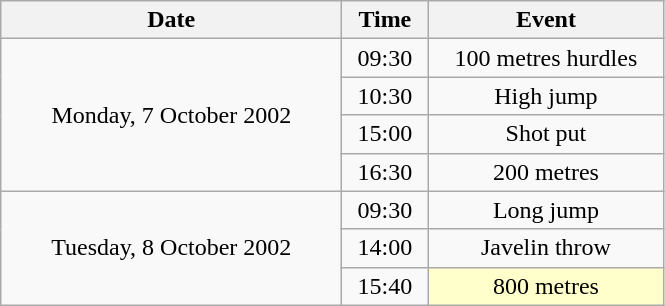<table class = "wikitable" style="text-align:center;">
<tr>
<th width=220>Date</th>
<th width=50>Time</th>
<th width=150>Event</th>
</tr>
<tr>
<td rowspan=4>Monday, 7 October 2002</td>
<td>09:30</td>
<td>100 metres hurdles</td>
</tr>
<tr>
<td>10:30</td>
<td>High jump</td>
</tr>
<tr>
<td>15:00</td>
<td>Shot put</td>
</tr>
<tr>
<td>16:30</td>
<td>200 metres</td>
</tr>
<tr>
<td rowspan=3>Tuesday, 8 October 2002</td>
<td>09:30</td>
<td>Long jump</td>
</tr>
<tr>
<td>14:00</td>
<td>Javelin throw</td>
</tr>
<tr>
<td>15:40</td>
<td bgcolor=ffffcc>800 metres</td>
</tr>
</table>
